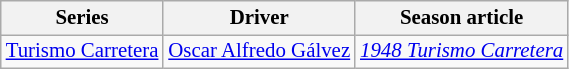<table class="wikitable" style="font-size: 87%;">
<tr>
<th>Series</th>
<th>Driver</th>
<th>Season article</th>
</tr>
<tr>
<td><a href='#'>Turismo Carretera</a></td>
<td> <a href='#'>Oscar Alfredo Gálvez</a></td>
<td><em><a href='#'>1948 Turismo Carretera</a></em></td>
</tr>
</table>
